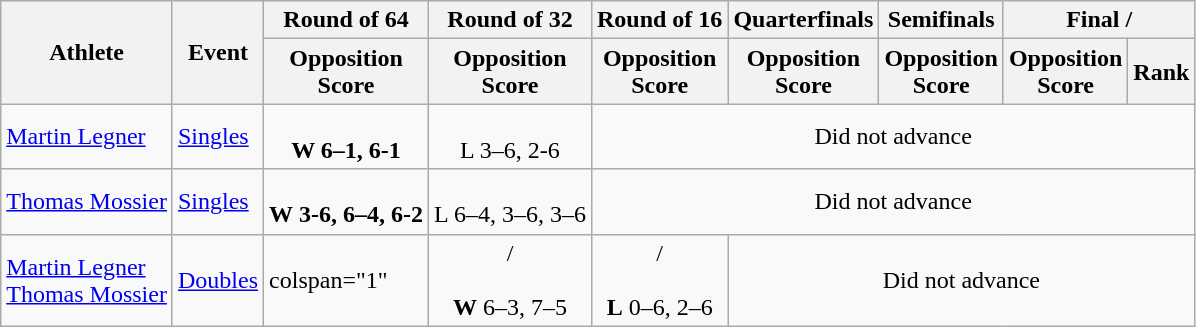<table class=wikitable>
<tr>
<th rowspan="2">Athlete</th>
<th rowspan="2">Event</th>
<th>Round of 64</th>
<th>Round of 32</th>
<th>Round of 16</th>
<th>Quarterfinals</th>
<th>Semifinals</th>
<th colspan="2">Final / </th>
</tr>
<tr>
<th>Opposition<br>Score</th>
<th>Opposition<br>Score</th>
<th>Opposition<br>Score</th>
<th>Opposition<br>Score</th>
<th>Opposition<br>Score</th>
<th>Opposition<br>Score</th>
<th>Rank</th>
</tr>
<tr>
<td><a href='#'>Martin Legner</a></td>
<td><a href='#'>Singles</a></td>
<td align=center> <br> <strong>W 6–1, 6-1</strong></td>
<td align=center> <br> L 3–6, 2-6</td>
<td colspan=5 align=center>Did not advance</td>
</tr>
<tr>
<td><a href='#'>Thomas Mossier</a></td>
<td><a href='#'>Singles</a></td>
<td align=center> <br> <strong>W</strong> <strong>3-6, 6–4, 6-2</strong></td>
<td align=center> <br> L 6–4, 3–6, 3–6</td>
<td colspan=5 align=center>Did not advance</td>
</tr>
<tr>
<td><a href='#'>Martin Legner</a> <br> <a href='#'>Thomas Mossier</a></td>
<td><a href='#'>Doubles</a></td>
<td>colspan="1" </td>
<td align=center> / <br> <br> <strong>W</strong> 6–3, 7–5</td>
<td align=center> / <br>  <br> <strong>L</strong> 0–6, 2–6</td>
<td colspan=4 align=center>Did not advance</td>
</tr>
</table>
